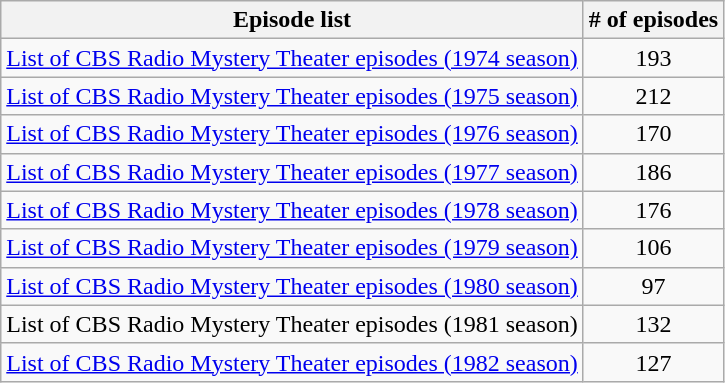<table class="wikitable" style="text-align: center;">
<tr>
<th>Episode list</th>
<th># of episodes</th>
</tr>
<tr>
<td><a href='#'>List of CBS Radio Mystery Theater episodes (1974 season)</a></td>
<td>193</td>
</tr>
<tr>
<td><a href='#'>List of CBS Radio Mystery Theater episodes (1975 season)</a></td>
<td>212</td>
</tr>
<tr>
<td><a href='#'>List of CBS Radio Mystery Theater episodes (1976 season)</a></td>
<td>170</td>
</tr>
<tr>
<td><a href='#'>List of CBS Radio Mystery Theater episodes (1977 season)</a></td>
<td>186</td>
</tr>
<tr>
<td><a href='#'>List of CBS Radio Mystery Theater episodes (1978 season)</a></td>
<td>176</td>
</tr>
<tr>
<td><a href='#'>List of CBS Radio Mystery Theater episodes (1979 season)</a></td>
<td>106</td>
</tr>
<tr>
<td><a href='#'>List of CBS Radio Mystery Theater episodes (1980 season)</a></td>
<td>97</td>
</tr>
<tr>
<td>List of CBS Radio Mystery Theater episodes (1981 season)</td>
<td>132</td>
</tr>
<tr>
<td><a href='#'>List of CBS Radio Mystery Theater episodes (1982 season)</a></td>
<td>127</td>
</tr>
</table>
